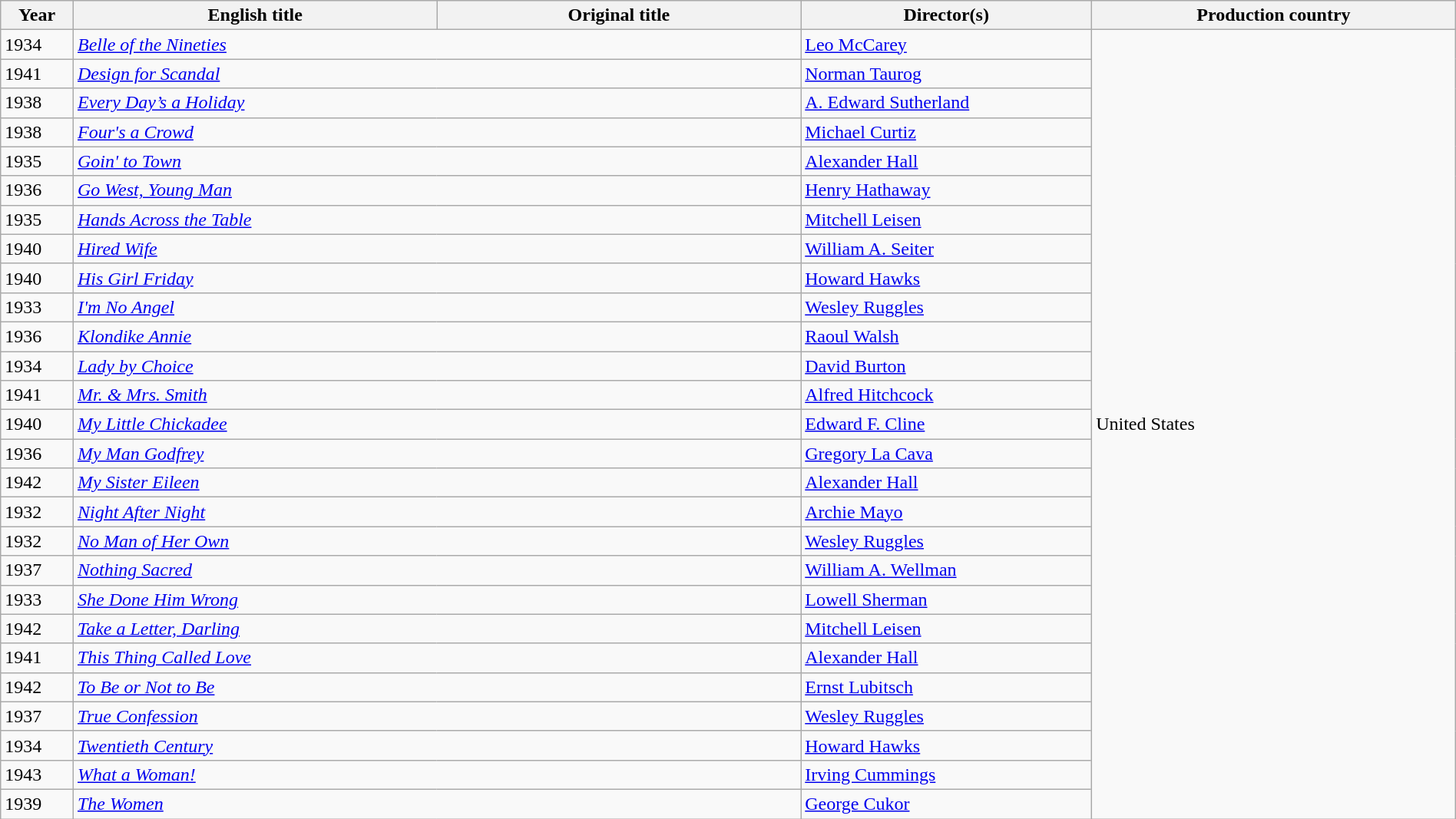<table class="sortable wikitable" width="100%" cellpadding="5">
<tr>
<th scope="col" width="5%">Year</th>
<th scope="col" width="25%">English title</th>
<th scope="col" width="25%">Original title</th>
<th scope="col" width="20%">Director(s)</th>
<th scope="col" width="25%">Production country</th>
</tr>
<tr>
<td>1934</td>
<td colspan=2><em><a href='#'>Belle of the Nineties</a></em></td>
<td><a href='#'>Leo McCarey</a></td>
<td rowspan=27>United States</td>
</tr>
<tr>
<td>1941</td>
<td colspan=2><em><a href='#'>Design for Scandal</a></em></td>
<td><a href='#'>Norman Taurog</a></td>
</tr>
<tr>
<td>1938</td>
<td colspan=2><em><a href='#'>Every Day’s a Holiday</a></em></td>
<td><a href='#'>A. Edward Sutherland</a></td>
</tr>
<tr>
<td>1938</td>
<td colspan=2><em><a href='#'>Four's a Crowd</a></em></td>
<td><a href='#'>Michael Curtiz</a></td>
</tr>
<tr>
<td>1935</td>
<td colspan=2><em><a href='#'>Goin' to Town</a></em></td>
<td><a href='#'>Alexander Hall</a></td>
</tr>
<tr>
<td>1936</td>
<td colspan=2><em><a href='#'>Go West, Young Man</a></em></td>
<td><a href='#'>Henry Hathaway</a></td>
</tr>
<tr>
<td>1935</td>
<td colspan=2><em><a href='#'>Hands Across the Table</a></em></td>
<td><a href='#'>Mitchell Leisen</a></td>
</tr>
<tr>
<td>1940</td>
<td colspan=2><em><a href='#'>Hired Wife</a></em></td>
<td><a href='#'>William A. Seiter</a></td>
</tr>
<tr>
<td>1940</td>
<td colspan=2><em><a href='#'>His Girl Friday</a></em></td>
<td><a href='#'>Howard Hawks</a></td>
</tr>
<tr>
<td>1933</td>
<td colspan=2><em><a href='#'>I'm No Angel</a></em></td>
<td><a href='#'>Wesley Ruggles</a></td>
</tr>
<tr>
<td>1936</td>
<td colspan=2><em><a href='#'>Klondike Annie</a></em></td>
<td><a href='#'>Raoul Walsh</a></td>
</tr>
<tr>
<td>1934</td>
<td colspan=2><em><a href='#'>Lady by Choice</a></em></td>
<td><a href='#'>David Burton</a></td>
</tr>
<tr>
<td>1941</td>
<td colspan=2><em><a href='#'>Mr. & Mrs. Smith</a></em></td>
<td><a href='#'>Alfred Hitchcock</a></td>
</tr>
<tr>
<td>1940</td>
<td colspan=2><em><a href='#'>My Little Chickadee</a></em></td>
<td><a href='#'>Edward F. Cline</a></td>
</tr>
<tr>
<td>1936</td>
<td colspan=2><em><a href='#'>My Man Godfrey</a></em></td>
<td><a href='#'>Gregory La Cava</a></td>
</tr>
<tr>
<td>1942</td>
<td colspan=2><em><a href='#'>My Sister Eileen</a></em></td>
<td><a href='#'>Alexander Hall</a></td>
</tr>
<tr>
<td>1932</td>
<td colspan=2><em><a href='#'>Night After Night</a></em></td>
<td><a href='#'>Archie Mayo</a></td>
</tr>
<tr>
<td>1932</td>
<td colspan=2><em><a href='#'>No Man of Her Own</a></em></td>
<td><a href='#'>Wesley Ruggles</a></td>
</tr>
<tr>
<td>1937</td>
<td colspan=2><em><a href='#'>Nothing Sacred</a></em></td>
<td><a href='#'>William A. Wellman</a></td>
</tr>
<tr>
<td>1933</td>
<td colspan=2><em><a href='#'>She Done Him Wrong</a></em></td>
<td><a href='#'>Lowell Sherman</a></td>
</tr>
<tr>
<td>1942</td>
<td colspan=2><em><a href='#'>Take a Letter, Darling</a></em></td>
<td><a href='#'>Mitchell Leisen</a></td>
</tr>
<tr>
<td>1941</td>
<td colspan=2><em><a href='#'>This Thing Called Love</a></em></td>
<td><a href='#'>Alexander Hall</a></td>
</tr>
<tr>
<td>1942</td>
<td colspan=2><em><a href='#'>To Be or Not to Be</a></em></td>
<td><a href='#'>Ernst Lubitsch</a></td>
</tr>
<tr>
<td>1937</td>
<td colspan=2><em><a href='#'>True Confession</a></em></td>
<td><a href='#'>Wesley Ruggles</a></td>
</tr>
<tr>
<td>1934</td>
<td colspan=2><em><a href='#'>Twentieth Century</a></em></td>
<td><a href='#'>Howard Hawks</a></td>
</tr>
<tr>
<td>1943</td>
<td colspan=2><em><a href='#'>What a Woman!</a></em></td>
<td><a href='#'>Irving Cummings</a></td>
</tr>
<tr>
<td>1939</td>
<td colspan=2><em><a href='#'>The Women</a></em></td>
<td><a href='#'>George Cukor</a></td>
</tr>
</table>
